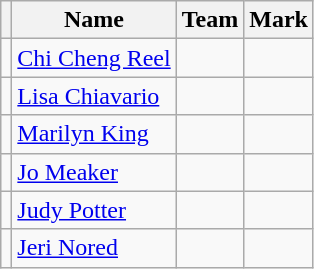<table class=wikitable>
<tr>
<th></th>
<th>Name</th>
<th>Team</th>
<th>Mark</th>
</tr>
<tr>
<td></td>
<td><a href='#'>Chi Cheng Reel</a></td>
<td></td>
<td></td>
</tr>
<tr>
<td></td>
<td><a href='#'>Lisa Chiavario</a></td>
<td></td>
<td></td>
</tr>
<tr>
<td></td>
<td><a href='#'>Marilyn King</a></td>
<td></td>
<td></td>
</tr>
<tr>
<td></td>
<td><a href='#'>Jo Meaker</a></td>
<td></td>
<td></td>
</tr>
<tr>
<td></td>
<td><a href='#'>Judy Potter</a></td>
<td></td>
<td></td>
</tr>
<tr>
<td></td>
<td><a href='#'>Jeri Nored</a></td>
<td></td>
<td></td>
</tr>
</table>
